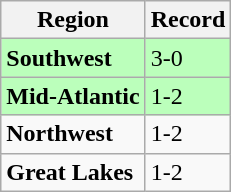<table class="wikitable">
<tr>
<th>Region</th>
<th>Record</th>
</tr>
<tr bgcolor=#bbffbb>
<td><strong>Southwest</strong></td>
<td>3-0</td>
</tr>
<tr bgcolor=#bbffbb>
<td><strong>Mid-Atlantic</strong></td>
<td>1-2</td>
</tr>
<tr>
<td><strong>Northwest</strong></td>
<td>1-2</td>
</tr>
<tr>
<td><strong>Great Lakes</strong></td>
<td>1-2</td>
</tr>
</table>
